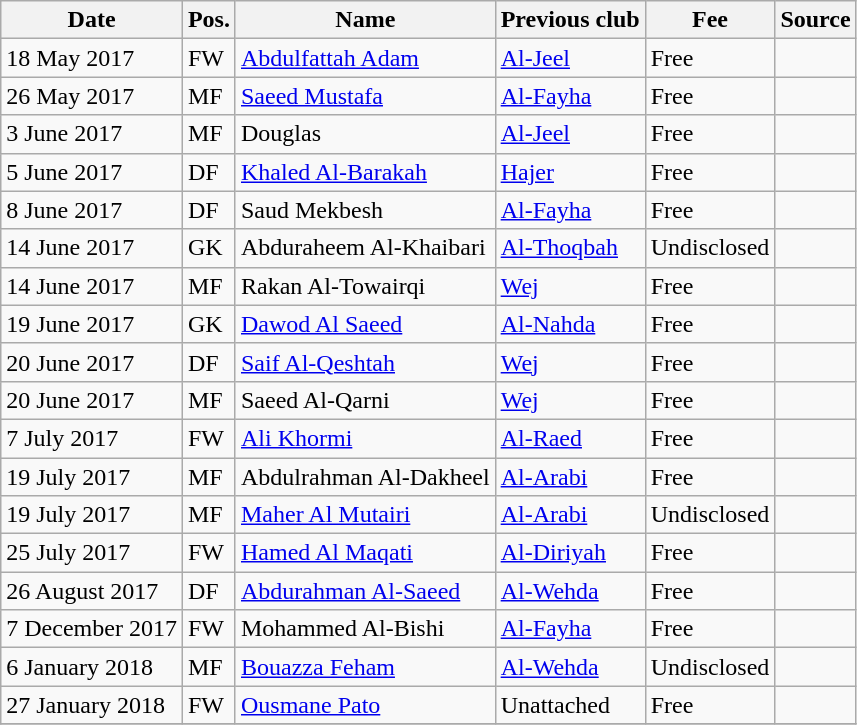<table class="wikitable" style="text-align:left">
<tr>
<th>Date</th>
<th>Pos.</th>
<th>Name</th>
<th>Previous club</th>
<th>Fee</th>
<th>Source</th>
</tr>
<tr>
<td>18 May 2017</td>
<td>FW</td>
<td> <a href='#'>Abdulfattah Adam</a></td>
<td> <a href='#'>Al-Jeel</a></td>
<td>Free</td>
<td></td>
</tr>
<tr>
<td>26 May 2017</td>
<td>MF</td>
<td> <a href='#'>Saeed Mustafa</a></td>
<td> <a href='#'>Al-Fayha</a></td>
<td>Free</td>
<td></td>
</tr>
<tr>
<td>3 June 2017</td>
<td>MF</td>
<td> Douglas</td>
<td> <a href='#'>Al-Jeel</a></td>
<td>Free</td>
<td></td>
</tr>
<tr>
<td>5 June 2017</td>
<td>DF</td>
<td> <a href='#'>Khaled Al-Barakah</a></td>
<td> <a href='#'>Hajer</a></td>
<td>Free</td>
<td></td>
</tr>
<tr>
<td>8 June 2017</td>
<td>DF</td>
<td> Saud Mekbesh</td>
<td> <a href='#'>Al-Fayha</a></td>
<td>Free</td>
<td></td>
</tr>
<tr>
<td>14 June 2017</td>
<td>GK</td>
<td> Abduraheem Al-Khaibari</td>
<td> <a href='#'>Al-Thoqbah</a></td>
<td>Undisclosed</td>
<td></td>
</tr>
<tr>
<td>14 June 2017</td>
<td>MF</td>
<td> Rakan Al-Towairqi</td>
<td> <a href='#'>Wej</a></td>
<td>Free</td>
<td></td>
</tr>
<tr>
<td>19 June 2017</td>
<td>GK</td>
<td> <a href='#'>Dawod Al Saeed</a></td>
<td> <a href='#'>Al-Nahda</a></td>
<td>Free</td>
<td></td>
</tr>
<tr>
<td>20 June 2017</td>
<td>DF</td>
<td> <a href='#'>Saif Al-Qeshtah</a></td>
<td> <a href='#'>Wej</a></td>
<td>Free</td>
<td></td>
</tr>
<tr>
<td>20 June 2017</td>
<td>MF</td>
<td> Saeed Al-Qarni</td>
<td> <a href='#'>Wej</a></td>
<td>Free</td>
<td></td>
</tr>
<tr>
<td>7 July 2017</td>
<td>FW</td>
<td> <a href='#'>Ali Khormi</a></td>
<td> <a href='#'>Al-Raed</a></td>
<td>Free</td>
<td></td>
</tr>
<tr>
<td>19 July 2017</td>
<td>MF</td>
<td> Abdulrahman Al-Dakheel</td>
<td> <a href='#'>Al-Arabi</a></td>
<td>Free</td>
<td></td>
</tr>
<tr>
<td>19 July 2017</td>
<td>MF</td>
<td> <a href='#'>Maher Al Mutairi</a></td>
<td> <a href='#'>Al-Arabi</a></td>
<td>Undisclosed</td>
<td></td>
</tr>
<tr>
<td>25 July 2017</td>
<td>FW</td>
<td> <a href='#'>Hamed Al Maqati</a></td>
<td> <a href='#'>Al-Diriyah</a></td>
<td>Free</td>
<td></td>
</tr>
<tr>
<td>26 August 2017</td>
<td>DF</td>
<td> <a href='#'>Abdurahman Al-Saeed</a></td>
<td> <a href='#'>Al-Wehda</a></td>
<td>Free</td>
<td></td>
</tr>
<tr>
<td>7 December 2017</td>
<td>FW</td>
<td> Mohammed Al-Bishi</td>
<td> <a href='#'>Al-Fayha</a></td>
<td>Free</td>
<td></td>
</tr>
<tr>
<td>6 January 2018</td>
<td>MF</td>
<td> <a href='#'>Bouazza Feham</a></td>
<td> <a href='#'>Al-Wehda</a></td>
<td>Undisclosed</td>
<td></td>
</tr>
<tr>
<td>27 January 2018</td>
<td>FW</td>
<td> <a href='#'>Ousmane Pato</a></td>
<td>Unattached</td>
<td>Free</td>
<td></td>
</tr>
<tr>
</tr>
</table>
